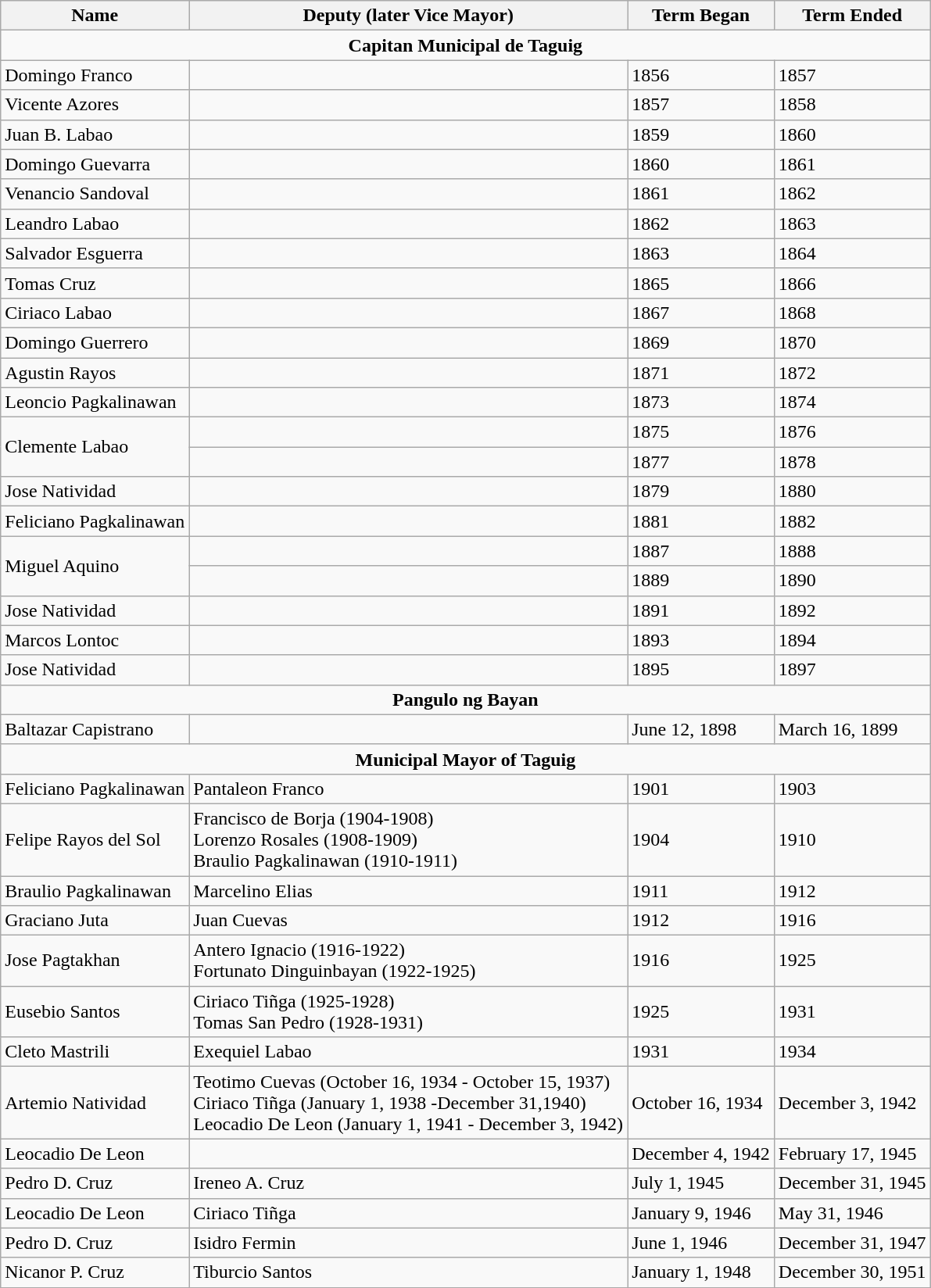<table class=wikitable>
<tr>
<th>Name</th>
<th>Deputy (later Vice Mayor)</th>
<th>Term Began</th>
<th>Term Ended</th>
</tr>
<tr>
<td colspan="4" align="center"><strong>Capitan Municipal de Taguig</strong></td>
</tr>
<tr>
<td>Domingo Franco</td>
<td></td>
<td>1856</td>
<td>1857</td>
</tr>
<tr>
<td>Vicente Azores</td>
<td></td>
<td>1857</td>
<td>1858</td>
</tr>
<tr>
<td>Juan B. Labao</td>
<td></td>
<td>1859</td>
<td>1860</td>
</tr>
<tr>
<td>Domingo Guevarra</td>
<td></td>
<td>1860</td>
<td>1861</td>
</tr>
<tr>
<td>Venancio Sandoval</td>
<td></td>
<td>1861</td>
<td>1862</td>
</tr>
<tr>
<td>Leandro Labao</td>
<td></td>
<td>1862</td>
<td>1863</td>
</tr>
<tr>
<td>Salvador Esguerra</td>
<td></td>
<td>1863</td>
<td>1864</td>
</tr>
<tr>
<td>Tomas Cruz</td>
<td></td>
<td>1865</td>
<td>1866</td>
</tr>
<tr>
<td>Ciriaco Labao</td>
<td></td>
<td>1867</td>
<td>1868</td>
</tr>
<tr>
<td>Domingo Guerrero</td>
<td></td>
<td>1869</td>
<td>1870</td>
</tr>
<tr>
<td>Agustin Rayos</td>
<td></td>
<td>1871</td>
<td>1872</td>
</tr>
<tr>
<td>Leoncio Pagkalinawan</td>
<td></td>
<td>1873</td>
<td>1874</td>
</tr>
<tr>
<td rowspan="2">Clemente Labao</td>
<td></td>
<td>1875</td>
<td>1876</td>
</tr>
<tr>
<td></td>
<td>1877</td>
<td>1878</td>
</tr>
<tr>
<td>Jose Natividad</td>
<td></td>
<td>1879</td>
<td>1880</td>
</tr>
<tr>
<td>Feliciano Pagkalinawan</td>
<td></td>
<td>1881</td>
<td>1882</td>
</tr>
<tr>
<td rowspan="2">Miguel Aquino</td>
<td></td>
<td>1887</td>
<td>1888</td>
</tr>
<tr>
<td></td>
<td>1889</td>
<td>1890</td>
</tr>
<tr>
<td>Jose Natividad</td>
<td></td>
<td>1891</td>
<td>1892</td>
</tr>
<tr>
<td>Marcos Lontoc</td>
<td></td>
<td>1893</td>
<td>1894</td>
</tr>
<tr>
<td>Jose Natividad</td>
<td></td>
<td>1895</td>
<td>1897</td>
</tr>
<tr>
<td colspan="4" align="center"><strong>Pangulo ng Bayan</strong></td>
</tr>
<tr>
<td>Baltazar Capistrano</td>
<td></td>
<td>June 12, 1898</td>
<td>March 16, 1899</td>
</tr>
<tr>
<td colspan="4" align="center"><strong>Municipal Mayor of Taguig</strong> </td>
</tr>
<tr>
<td>Feliciano Pagkalinawan</td>
<td>Pantaleon Franco</td>
<td>1901</td>
<td>1903</td>
</tr>
<tr>
<td>Felipe Rayos del Sol</td>
<td>Francisco de Borja (1904-1908)<br>Lorenzo Rosales (1908-1909)<br>Braulio Pagkalinawan (1910-1911)</td>
<td>1904</td>
<td>1910</td>
</tr>
<tr>
<td>Braulio Pagkalinawan</td>
<td>Marcelino Elias</td>
<td>1911</td>
<td>1912</td>
</tr>
<tr>
<td>Graciano Juta</td>
<td>Juan Cuevas</td>
<td>1912</td>
<td>1916</td>
</tr>
<tr>
<td>Jose Pagtakhan</td>
<td>Antero Ignacio (1916-1922) <br> Fortunato Dinguinbayan (1922-1925)</td>
<td>1916</td>
<td>1925</td>
</tr>
<tr>
<td>Eusebio Santos</td>
<td>Ciriaco Tiñga (1925-1928) <br> Tomas San Pedro (1928-1931)</td>
<td>1925</td>
<td>1931</td>
</tr>
<tr>
<td>Cleto Mastrili</td>
<td>Exequiel Labao</td>
<td>1931</td>
<td>1934</td>
</tr>
<tr>
<td>Artemio Natividad</td>
<td>Teotimo Cuevas (October 16, 1934 - October 15, 1937) <br> Ciriaco Tiñga (January 1, 1938 -December 31,1940) <br> Leocadio De Leon (January 1, 1941 - December 3, 1942)</td>
<td>October 16, 1934</td>
<td>December 3, 1942</td>
</tr>
<tr>
<td>Leocadio De Leon</td>
<td></td>
<td>December 4, 1942</td>
<td>February 17, 1945</td>
</tr>
<tr>
<td>Pedro D. Cruz</td>
<td>Ireneo A. Cruz</td>
<td>July 1, 1945</td>
<td>December 31, 1945</td>
</tr>
<tr>
<td>Leocadio De Leon</td>
<td>Ciriaco Tiñga</td>
<td>January 9, 1946</td>
<td>May 31, 1946</td>
</tr>
<tr>
<td>Pedro D. Cruz</td>
<td>Isidro Fermin</td>
<td>June 1, 1946</td>
<td>December 31, 1947</td>
</tr>
<tr>
<td>Nicanor P. Cruz</td>
<td>Tiburcio Santos</td>
<td>January 1, 1948</td>
<td>December 30, 1951</td>
</tr>
<tr>
</tr>
</table>
